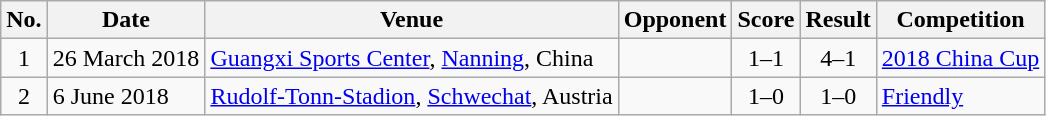<table class="wikitable sortable">
<tr>
<th>No.</th>
<th>Date</th>
<th>Venue</th>
<th>Opponent</th>
<th>Score</th>
<th>Result</th>
<th>Competition</th>
</tr>
<tr>
<td align=center>1</td>
<td>26 March 2018</td>
<td><a href='#'>Guangxi Sports Center</a>, <a href='#'>Nanning</a>, China</td>
<td></td>
<td align=center>1–1</td>
<td align=center>4–1</td>
<td><a href='#'>2018 China Cup</a></td>
</tr>
<tr>
<td align=center>2</td>
<td>6 June 2018</td>
<td><a href='#'>Rudolf-Tonn-Stadion</a>, <a href='#'>Schwechat</a>, Austria</td>
<td></td>
<td align=center>1–0</td>
<td align=center>1–0</td>
<td><a href='#'>Friendly</a></td>
</tr>
</table>
